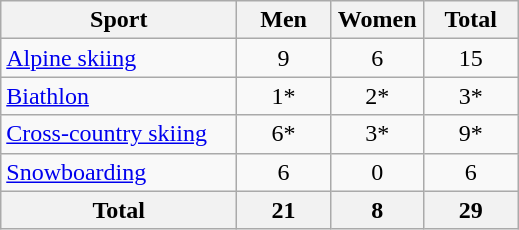<table class="wikitable sortable" style=text-align:center>
<tr>
<th width=150>Sport</th>
<th width=55>Men</th>
<th width=55>Women</th>
<th width=55>Total</th>
</tr>
<tr>
<td align=left><a href='#'>Alpine skiing</a></td>
<td>9</td>
<td>6</td>
<td>15</td>
</tr>
<tr>
<td align=left><a href='#'>Biathlon</a></td>
<td>1*</td>
<td>2*</td>
<td>3*</td>
</tr>
<tr>
<td align=left><a href='#'>Cross-country skiing</a></td>
<td>6*</td>
<td>3*</td>
<td>9*</td>
</tr>
<tr>
<td align=left><a href='#'>Snowboarding</a></td>
<td>6</td>
<td>0</td>
<td>6</td>
</tr>
<tr>
<th>Total</th>
<th>21</th>
<th>8</th>
<th>29</th>
</tr>
</table>
